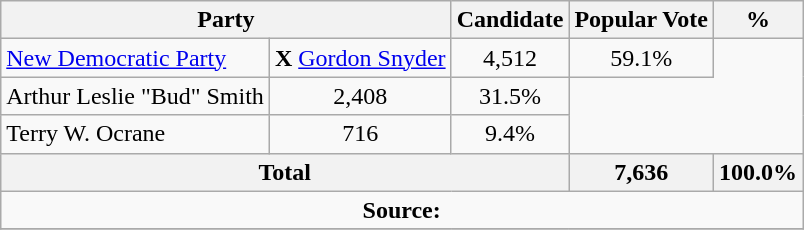<table class="wikitable">
<tr>
<th colspan="2">Party</th>
<th>Candidate</th>
<th>Popular Vote</th>
<th>%</th>
</tr>
<tr>
<td><a href='#'>New Democratic Party</a></td>
<td> <strong>X</strong> <a href='#'>Gordon Snyder</a></td>
<td align=center>4,512</td>
<td align=center>59.1%</td>
</tr>
<tr>
<td>Arthur Leslie "Bud" Smith</td>
<td align=center>2,408</td>
<td align=center>31.5%</td>
</tr>
<tr>
<td>Terry W. Ocrane</td>
<td align=center>716</td>
<td align=center>9.4%</td>
</tr>
<tr>
<th colspan=3>Total</th>
<th>7,636</th>
<th>100.0%</th>
</tr>
<tr>
<td align="center" colspan=5><strong>Source:</strong> </td>
</tr>
<tr>
</tr>
</table>
